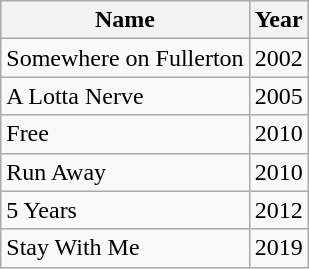<table class="wikitable">
<tr>
<th>Name</th>
<th>Year</th>
</tr>
<tr>
<td>Somewhere on Fullerton</td>
<td>2002</td>
</tr>
<tr>
<td>A Lotta Nerve</td>
<td>2005</td>
</tr>
<tr>
<td>Free</td>
<td>2010</td>
</tr>
<tr>
<td>Run Away</td>
<td>2010</td>
</tr>
<tr>
<td>5 Years</td>
<td>2012</td>
</tr>
<tr>
<td>Stay With Me</td>
<td>2019</td>
</tr>
</table>
